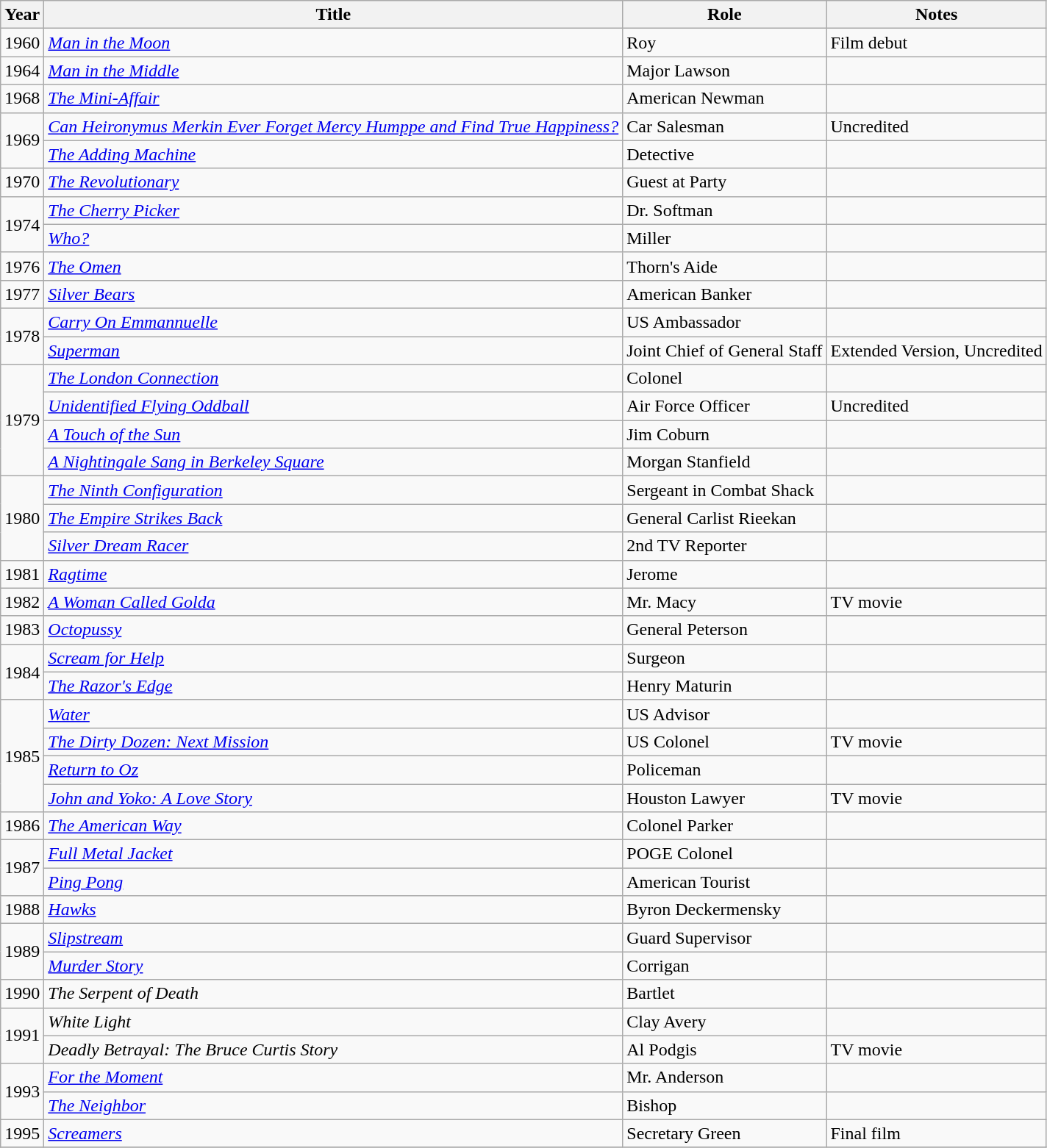<table class="wikitable sortable">
<tr>
<th>Year</th>
<th>Title</th>
<th>Role</th>
<th class="unsortable">Notes</th>
</tr>
<tr>
<td>1960</td>
<td><em><a href='#'>Man in the Moon</a></em></td>
<td>Roy</td>
<td>Film debut</td>
</tr>
<tr>
<td>1964</td>
<td><em><a href='#'>Man in the Middle</a></em></td>
<td>Major Lawson</td>
<td></td>
</tr>
<tr>
<td>1968</td>
<td data-sort-value="Mini-Affair, The"><em><a href='#'>The Mini-Affair</a></em></td>
<td>American Newman</td>
<td></td>
</tr>
<tr>
<td rowspan="2">1969</td>
<td><em><a href='#'>Can Heironymus Merkin Ever Forget Mercy Humppe and Find True Happiness?</a></em></td>
<td>Car Salesman</td>
<td>Uncredited</td>
</tr>
<tr>
<td data-sort-value="Adding Machine, The"><em><a href='#'>The Adding Machine</a></em></td>
<td>Detective</td>
<td></td>
</tr>
<tr>
<td>1970</td>
<td data-sort-value="Revolutionary, The"><em><a href='#'>The Revolutionary</a></em></td>
<td>Guest at Party</td>
<td></td>
</tr>
<tr>
<td rowspan=2>1974</td>
<td data-sort-value="Cherry Picker, The"><em><a href='#'>The Cherry Picker</a></em></td>
<td>Dr. Softman</td>
<td></td>
</tr>
<tr>
<td><em><a href='#'>Who?</a></em></td>
<td>Miller</td>
<td></td>
</tr>
<tr>
<td>1976</td>
<td data-sort-value="Omen, The"><em><a href='#'>The Omen</a></em></td>
<td>Thorn's Aide</td>
<td></td>
</tr>
<tr>
<td>1977</td>
<td><em><a href='#'>Silver Bears</a></em></td>
<td>American Banker</td>
<td></td>
</tr>
<tr>
<td rowspan="2">1978</td>
<td><em><a href='#'>Carry On Emmannuelle</a></em></td>
<td>US Ambassador</td>
<td></td>
</tr>
<tr>
<td><em><a href='#'>Superman</a></em></td>
<td>Joint Chief of General Staff</td>
<td>Extended Version, Uncredited</td>
</tr>
<tr>
<td rowspan="4">1979</td>
<td data-sort-value="London Connection, The"><em><a href='#'>The London Connection</a></em></td>
<td>Colonel</td>
<td></td>
</tr>
<tr>
<td><em><a href='#'>Unidentified Flying Oddball</a></em></td>
<td>Air Force Officer</td>
<td>Uncredited</td>
</tr>
<tr>
<td data-sort-value="Touch of the Sun, A"><em><a href='#'>A Touch of the Sun</a></em></td>
<td>Jim Coburn</td>
<td></td>
</tr>
<tr>
<td data-sort-value="Nightingale Sang in Berkeley Square, A"><em><a href='#'>A Nightingale Sang in Berkeley Square</a></em></td>
<td>Morgan Stanfield</td>
<td></td>
</tr>
<tr>
<td rowspan="3">1980</td>
<td data-sort-value="Ninth Configuration, The"><em><a href='#'>The Ninth Configuration</a></em></td>
<td>Sergeant in Combat Shack</td>
<td></td>
</tr>
<tr>
<td data-sort-value="Empire Strikes Back, The"><em><a href='#'>The Empire Strikes Back</a></em></td>
<td>General Carlist Rieekan</td>
<td></td>
</tr>
<tr>
<td><em><a href='#'>Silver Dream Racer</a></em></td>
<td>2nd TV Reporter</td>
<td></td>
</tr>
<tr>
<td>1981</td>
<td><em><a href='#'>Ragtime</a></em></td>
<td>Jerome</td>
<td></td>
</tr>
<tr>
<td>1982</td>
<td data-sort-value="Woman Called Golda, A"><em><a href='#'>A Woman Called Golda</a></em></td>
<td>Mr. Macy</td>
<td>TV movie</td>
</tr>
<tr>
<td>1983</td>
<td><em><a href='#'>Octopussy</a></em></td>
<td>General Peterson</td>
<td></td>
</tr>
<tr>
<td rowspan="2">1984</td>
<td><em><a href='#'>Scream for Help</a></em></td>
<td>Surgeon</td>
<td></td>
</tr>
<tr>
<td data-sort-value="Razor's Edge, The"><em><a href='#'>The Razor's Edge</a></em></td>
<td>Henry Maturin</td>
<td></td>
</tr>
<tr>
<td rowspan="4">1985</td>
<td><em><a href='#'>Water</a></em></td>
<td>US Advisor</td>
<td></td>
</tr>
<tr>
<td data-sort-value="Dirty Dozen: Next Mission, The"><em><a href='#'>The Dirty Dozen: Next Mission</a></em></td>
<td>US Colonel</td>
<td>TV movie</td>
</tr>
<tr>
<td><em><a href='#'>Return to Oz</a></em></td>
<td>Policeman</td>
<td></td>
</tr>
<tr>
<td><em><a href='#'>John and Yoko: A Love Story</a></em></td>
<td>Houston Lawyer</td>
<td>TV movie</td>
</tr>
<tr>
<td>1986</td>
<td data-sort-value="American Way, The"><em><a href='#'>The American Way</a></em></td>
<td>Colonel Parker</td>
<td></td>
</tr>
<tr>
<td rowspan="2">1987</td>
<td><em><a href='#'>Full Metal Jacket</a></em></td>
<td>POGE Colonel</td>
<td></td>
</tr>
<tr>
<td><em><a href='#'>Ping Pong</a></em></td>
<td>American Tourist</td>
<td></td>
</tr>
<tr>
<td>1988</td>
<td><em><a href='#'>Hawks</a></em></td>
<td>Byron Deckermensky</td>
<td></td>
</tr>
<tr>
<td rowspan="2">1989</td>
<td><em><a href='#'>Slipstream</a></em></td>
<td>Guard Supervisor</td>
<td></td>
</tr>
<tr>
<td><em><a href='#'>Murder Story</a></em></td>
<td>Corrigan</td>
<td></td>
</tr>
<tr>
<td>1990</td>
<td data-sort-value="Serpent of Death, The"><em>The Serpent of Death</em></td>
<td>Bartlet</td>
<td></td>
</tr>
<tr>
<td rowspan="2">1991</td>
<td><em>White Light</em></td>
<td>Clay Avery</td>
<td></td>
</tr>
<tr>
<td><em>Deadly Betrayal: The Bruce Curtis Story</em></td>
<td>Al Podgis</td>
<td>TV movie</td>
</tr>
<tr>
<td rowspan="2">1993</td>
<td><em><a href='#'>For the Moment</a></em></td>
<td>Mr. Anderson</td>
<td></td>
</tr>
<tr>
<td data-sort-value="Neighbor, The"><em><a href='#'>The Neighbor</a></em></td>
<td>Bishop</td>
<td></td>
</tr>
<tr>
<td>1995</td>
<td><em><a href='#'>Screamers</a></em></td>
<td>Secretary Green</td>
<td>Final film</td>
</tr>
<tr>
</tr>
</table>
